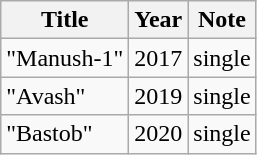<table class="wikitable plainrowheaders">
<tr>
<th>Title</th>
<th>Year</th>
<th>Note</th>
</tr>
<tr>
<td>"Manush-1"</td>
<td>2017</td>
<td>single</td>
</tr>
<tr>
<td>"Avash"</td>
<td>2019</td>
<td>single</td>
</tr>
<tr>
<td>"Bastob"</td>
<td>2020</td>
<td>single</td>
</tr>
</table>
